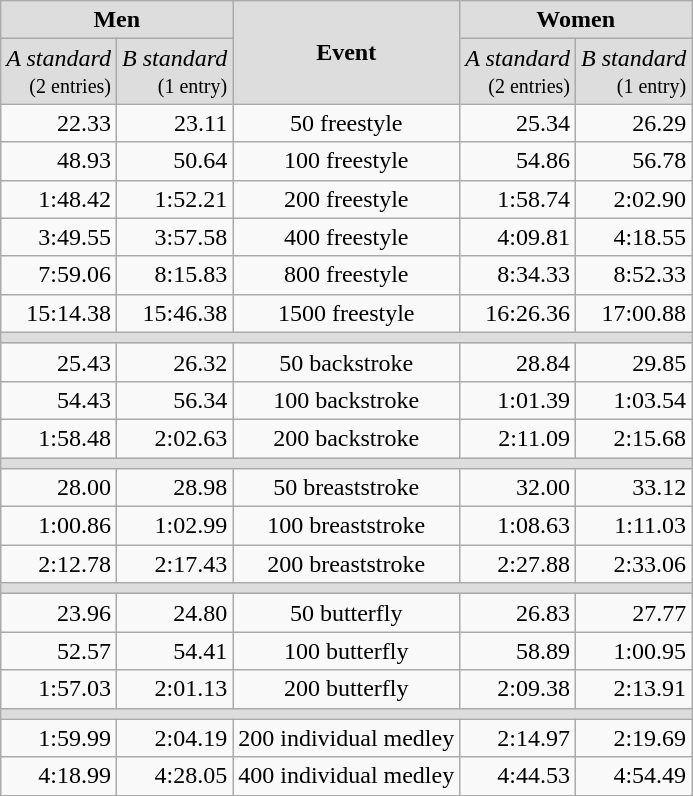<table class="wikitable" style="text-align:right">
<tr>
<td colspan="2"  style="text-align:center; background:#ddd;"><strong>Men</strong></td>
<td rowspan="2"  style="text-align:center; background:#ddd;"><strong>Event</strong></td>
<td colspan="2"  style="text-align:center; background:#ddd;"><strong>Women</strong></td>
</tr>
<tr style="background:#ddd;">
<td><em>A standard</em> <small><br>(2 entries)</small></td>
<td><em>B standard</em> <small><br>(1 entry)</small></td>
<td><em>A standard</em> <small><br>(2 entries)</small></td>
<td><em>B standard</em> <small><br>(1 entry)</small></td>
</tr>
<tr>
<td>22.33</td>
<td>23.11</td>
<td style="text-align:center;">50 freestyle</td>
<td>25.34</td>
<td>26.29</td>
</tr>
<tr>
<td>48.93</td>
<td>50.64</td>
<td style="text-align:center;">100 freestyle</td>
<td>54.86</td>
<td>56.78</td>
</tr>
<tr>
<td>1:48.42</td>
<td>1:52.21</td>
<td style="text-align:center;">200 freestyle</td>
<td>1:58.74</td>
<td>2:02.90</td>
</tr>
<tr>
<td>3:49.55</td>
<td>3:57.58</td>
<td style="text-align:center;">400 freestyle</td>
<td>4:09.81</td>
<td>4:18.55</td>
</tr>
<tr>
<td>7:59.06</td>
<td>8:15.83</td>
<td style="text-align:center;">800 freestyle</td>
<td>8:34.33</td>
<td>8:52.33</td>
</tr>
<tr>
<td>15:14.38</td>
<td>15:46.38</td>
<td style="text-align:center;">1500 freestyle</td>
<td>16:26.36</td>
<td>17:00.88</td>
</tr>
<tr style="background:#ddd;">
<td colspan=5></td>
</tr>
<tr>
<td>25.43</td>
<td>26.32</td>
<td style="text-align:center;">50 backstroke</td>
<td>28.84</td>
<td>29.85</td>
</tr>
<tr>
<td>54.43</td>
<td>56.34</td>
<td style="text-align:center;">100 backstroke</td>
<td>1:01.39</td>
<td>1:03.54</td>
</tr>
<tr>
<td>1:58.48</td>
<td>2:02.63</td>
<td style="text-align:center;">200 backstroke</td>
<td>2:11.09</td>
<td>2:15.68</td>
</tr>
<tr style="background:#ddd;">
<td colspan=5></td>
</tr>
<tr>
<td>28.00</td>
<td>28.98</td>
<td style="text-align:center;">50 breaststroke</td>
<td>32.00</td>
<td>33.12</td>
</tr>
<tr>
<td>1:00.86</td>
<td>1:02.99</td>
<td style="text-align:center;">100 breaststroke</td>
<td>1:08.63</td>
<td>1:11.03</td>
</tr>
<tr>
<td>2:12.78</td>
<td>2:17.43</td>
<td style="text-align:center;">200 breaststroke</td>
<td>2:27.88</td>
<td>2:33.06</td>
</tr>
<tr style="background:#ddd;">
<td colspan=5></td>
</tr>
<tr>
<td>23.96</td>
<td>24.80</td>
<td style="text-align:center;">50 butterfly</td>
<td>26.83</td>
<td>27.77</td>
</tr>
<tr>
<td>52.57</td>
<td>54.41</td>
<td style="text-align:center;">100 butterfly</td>
<td>58.89</td>
<td>1:00.95</td>
</tr>
<tr>
<td>1:57.03</td>
<td>2:01.13</td>
<td style="text-align:center;">200 butterfly</td>
<td>2:09.38</td>
<td>2:13.91</td>
</tr>
<tr style="background:#ddd;">
<td colspan=5></td>
</tr>
<tr>
<td>1:59.99</td>
<td>2:04.19</td>
<td style="text-align:center;">200 individual medley</td>
<td>2:14.97</td>
<td>2:19.69</td>
</tr>
<tr>
<td>4:18.99</td>
<td>4:28.05</td>
<td style="text-align:center;">400 individual medley</td>
<td>4:44.53</td>
<td>4:54.49</td>
</tr>
</table>
